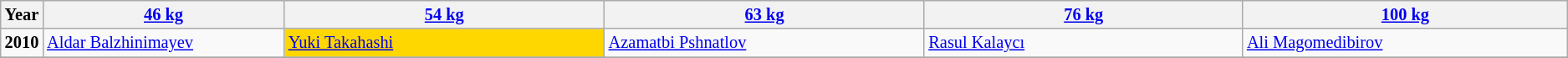<table class="wikitable sortable"  style="font-size: 85%">
<tr>
<th>Year</th>
<th width=200><a href='#'>46 kg</a></th>
<th width=275><a href='#'>54 kg</a></th>
<th width=275><a href='#'>63 kg</a></th>
<th width=275><a href='#'>76 kg</a></th>
<th width=275><a href='#'>100 kg</a></th>
</tr>
<tr>
<td><strong>2010</strong></td>
<td> <a href='#'>Aldar Balzhinimayev</a></td>
<td bgcolor="gold"> <a href='#'> Yuki Takahashi</a></td>
<td> <a href='#'>Azamatbi Pshnatlov</a></td>
<td> <a href='#'>Rasul Kalaycı</a></td>
<td> <a href='#'>Ali Magomedibirov</a></td>
</tr>
<tr>
</tr>
</table>
